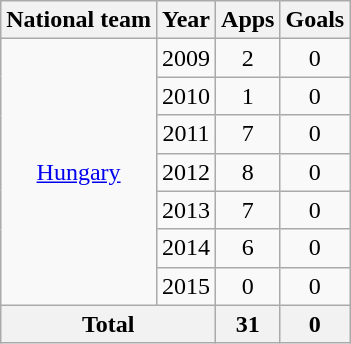<table class="wikitable" style="text-align:center">
<tr>
<th>National team</th>
<th>Year</th>
<th>Apps</th>
<th>Goals</th>
</tr>
<tr>
<td rowspan="7"><a href='#'>Hungary</a></td>
<td>2009</td>
<td>2</td>
<td>0</td>
</tr>
<tr>
<td>2010</td>
<td>1</td>
<td>0</td>
</tr>
<tr>
<td>2011</td>
<td>7</td>
<td>0</td>
</tr>
<tr>
<td>2012</td>
<td>8</td>
<td>0</td>
</tr>
<tr>
<td>2013</td>
<td>7</td>
<td>0</td>
</tr>
<tr>
<td>2014</td>
<td>6</td>
<td>0</td>
</tr>
<tr>
<td>2015</td>
<td>0</td>
<td>0</td>
</tr>
<tr>
<th colspan="2">Total</th>
<th>31</th>
<th>0</th>
</tr>
</table>
